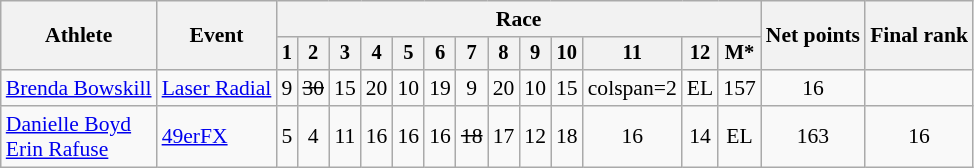<table class="wikitable" style="font-size:90%">
<tr>
<th rowspan="2">Athlete</th>
<th rowspan="2">Event</th>
<th colspan=13>Race</th>
<th rowspan=2>Net points</th>
<th rowspan=2>Final rank</th>
</tr>
<tr style="font-size:95%">
<th>1</th>
<th>2</th>
<th>3</th>
<th>4</th>
<th>5</th>
<th>6</th>
<th>7</th>
<th>8</th>
<th>9</th>
<th>10</th>
<th>11</th>
<th>12</th>
<th>M*</th>
</tr>
<tr align=center>
<td align=left><a href='#'>Brenda Bowskill</a></td>
<td align=left><a href='#'>Laser Radial</a></td>
<td>9</td>
<td><s>30</s></td>
<td>15</td>
<td>20</td>
<td>10</td>
<td>19</td>
<td>9</td>
<td>20</td>
<td>10</td>
<td>15</td>
<td>colspan=2 </td>
<td>EL</td>
<td>157</td>
<td>16</td>
</tr>
<tr align=center>
<td align=left><a href='#'>Danielle Boyd</a><br><a href='#'>Erin Rafuse</a></td>
<td align=left><a href='#'>49erFX</a></td>
<td>5</td>
<td>4</td>
<td>11</td>
<td>16</td>
<td>16</td>
<td>16</td>
<td><s>18</s></td>
<td>17</td>
<td>12</td>
<td>18</td>
<td>16</td>
<td>14</td>
<td>EL</td>
<td>163</td>
<td>16</td>
</tr>
</table>
